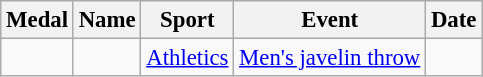<table class="wikitable sortable"  style="font-size:95%">
<tr>
<th>Medal</th>
<th>Name</th>
<th>Sport</th>
<th>Event</th>
<th>Date</th>
</tr>
<tr>
<td></td>
<td></td>
<td><a href='#'>Athletics</a></td>
<td><a href='#'>Men's javelin throw</a></td>
<td></td>
</tr>
</table>
